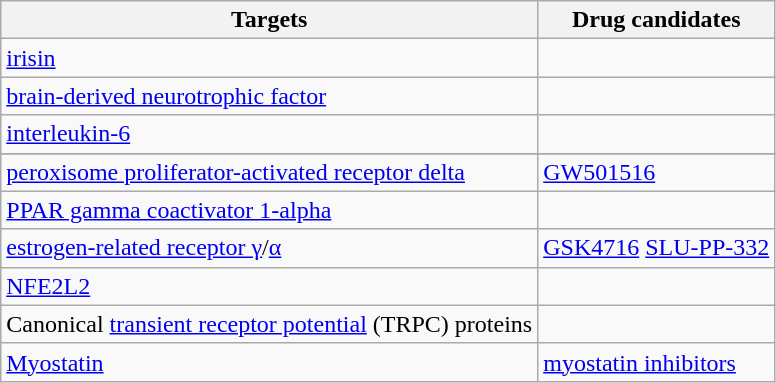<table class="wikitable" width="auto" style="text-align: left">
<tr>
<th>Targets</th>
<th>Drug candidates</th>
</tr>
<tr>
<td><a href='#'>irisin</a></td>
<td></td>
</tr>
<tr>
<td><a href='#'>brain-derived neurotrophic factor</a></td>
<td></td>
</tr>
<tr>
<td><a href='#'>interleukin-6</a></td>
<td></td>
</tr>
<tr>
</tr>
<tr>
<td><a href='#'>peroxisome proliferator-activated receptor delta</a></td>
<td><a href='#'>GW501516</a></td>
</tr>
<tr>
<td><a href='#'>PPAR gamma coactivator 1-alpha</a></td>
<td></td>
</tr>
<tr>
<td><a href='#'>estrogen-related receptor γ</a>/<a href='#'>α</a></td>
<td><a href='#'>GSK4716</a> <a href='#'>SLU-PP-332</a></td>
</tr>
<tr>
<td><a href='#'>NFE2L2</a></td>
<td></td>
</tr>
<tr>
<td>Canonical <a href='#'>transient receptor potential</a> (TRPC) proteins</td>
<td></td>
</tr>
<tr>
<td><a href='#'>Myostatin</a></td>
<td><a href='#'>myostatin inhibitors</a></td>
</tr>
</table>
